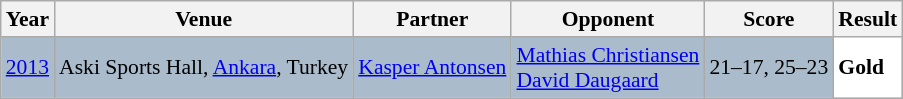<table class="sortable wikitable" style="font-size: 90%;">
<tr>
<th>Year</th>
<th>Venue</th>
<th>Partner</th>
<th>Opponent</th>
<th>Score</th>
<th>Result</th>
</tr>
<tr style="background:#AABBCC">
<td align="center"><a href='#'>2013</a></td>
<td align="left">Aski Sports Hall, <a href='#'>Ankara</a>, Turkey</td>
<td align="left"> <a href='#'>Kasper Antonsen</a></td>
<td align="left"> <a href='#'>Mathias Christiansen</a><br> <a href='#'>David Daugaard</a></td>
<td align="left">21–17, 25–23</td>
<td style="text-align:left; background:white"> <strong>Gold</strong></td>
</tr>
</table>
